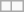<table class="wikitable">
<tr>
<td width="50%"></td>
<td width="50%"></td>
</tr>
</table>
